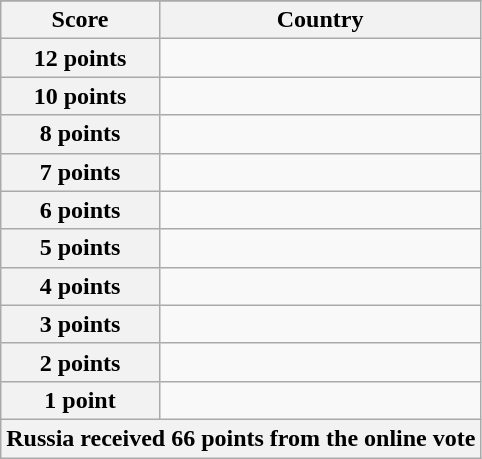<table class="wikitable">
<tr>
</tr>
<tr>
<th scope="col" width="33%">Score</th>
<th scope="col">Country</th>
</tr>
<tr>
<th scope="row">12 points</th>
<td></td>
</tr>
<tr>
<th scope="row">10 points</th>
<td></td>
</tr>
<tr>
<th scope="row">8  points</th>
<td></td>
</tr>
<tr>
<th scope="row">7 points</th>
<td></td>
</tr>
<tr>
<th scope="row">6 points</th>
<td></td>
</tr>
<tr>
<th scope="row">5 points</th>
<td></td>
</tr>
<tr>
<th scope="row">4 points</th>
<td></td>
</tr>
<tr>
<th scope="row">3 points</th>
<td></td>
</tr>
<tr>
<th scope="row">2 points</th>
<td></td>
</tr>
<tr>
<th scope="row">1 point</th>
<td></td>
</tr>
<tr>
<th colspan="2">Russia received 66 points from the online vote</th>
</tr>
</table>
